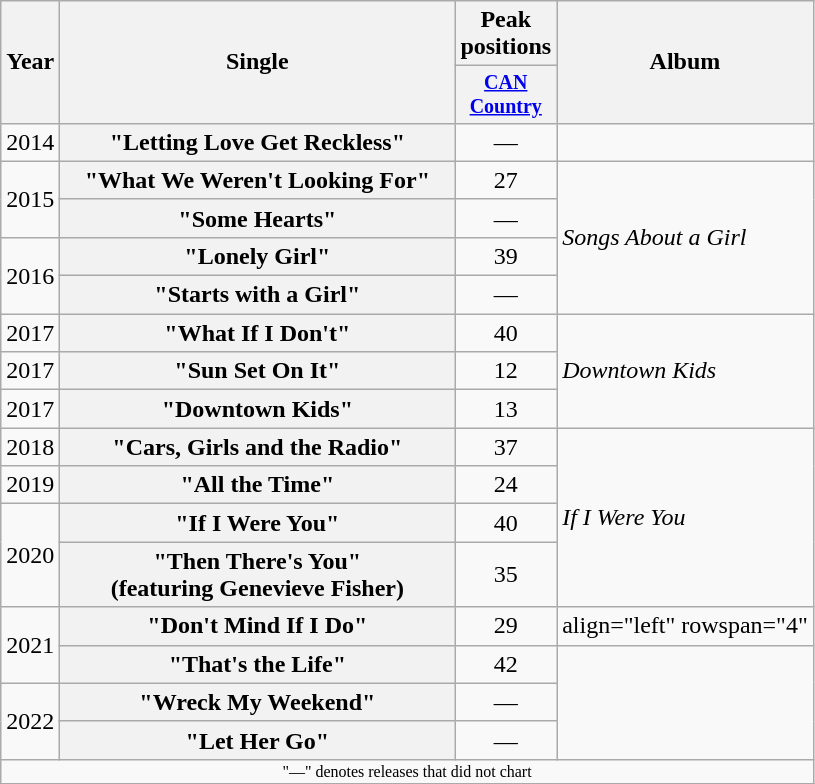<table class="wikitable plainrowheaders" style="text-align:center;">
<tr>
<th rowspan="2">Year</th>
<th rowspan="2" style="width:16em;">Single</th>
<th>Peak<br>positions</th>
<th rowspan="2">Album</th>
</tr>
<tr style="font-size:smaller;">
<th><a href='#'>CAN<br>Country</a><br></th>
</tr>
<tr>
<td>2014</td>
<th scope="row">"Letting Love Get Reckless"</th>
<td>—</td>
<td></td>
</tr>
<tr>
<td rowspan="2">2015</td>
<th scope="row">"What We Weren't Looking For"</th>
<td>27</td>
<td align="left" rowspan="4"><em>Songs About a Girl</em></td>
</tr>
<tr>
<th scope="row">"Some Hearts"</th>
<td>—</td>
</tr>
<tr>
<td rowspan="2">2016</td>
<th scope="row">"Lonely Girl"</th>
<td>39</td>
</tr>
<tr>
<th scope="row">"Starts with a Girl"</th>
<td>—</td>
</tr>
<tr>
<td>2017</td>
<th scope="row">"What If I Don't"</th>
<td>40</td>
<td align="left" rowspan="3"><em>Downtown Kids</em></td>
</tr>
<tr>
<td>2017</td>
<th scope="row">"Sun Set On It"</th>
<td>12</td>
</tr>
<tr>
<td>2017</td>
<th scope="row">"Downtown Kids"</th>
<td>13</td>
</tr>
<tr>
<td>2018</td>
<th scope="row">"Cars, Girls and the Radio"</th>
<td>37</td>
<td align="left" rowspan="4"><em>If I Were You</em></td>
</tr>
<tr>
<td>2019</td>
<th scope="row">"All the Time"</th>
<td>24</td>
</tr>
<tr>
<td rowspan="2">2020</td>
<th scope="row">"If I Were You"</th>
<td>40</td>
</tr>
<tr>
<th scope="row">"Then There's You"<br>(featuring Genevieve Fisher)</th>
<td>35</td>
</tr>
<tr>
<td rowspan="2">2021</td>
<th scope="row">"Don't Mind If I Do"</th>
<td>29</td>
<td>align="left" rowspan="4" </td>
</tr>
<tr>
<th scope="row">"That's the Life"</th>
<td>42</td>
</tr>
<tr>
<td rowspan="2">2022</td>
<th scope="row">"Wreck My Weekend"</th>
<td>—</td>
</tr>
<tr>
<th scope="row">"Let Her Go"</th>
<td>—</td>
</tr>
<tr>
<td colspan="4" style="font-size:8pt">"—" denotes releases that did not chart</td>
</tr>
<tr>
</tr>
</table>
